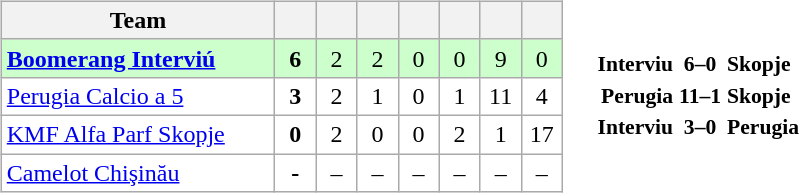<table>
<tr>
<td><br><table class="wikitable" style="text-align: center;">
<tr>
<th width="175">Team</th>
<th width="20"></th>
<th width="20"></th>
<th width="20"></th>
<th width="20"></th>
<th width="20"></th>
<th width="20"></th>
<th width="20"></th>
</tr>
<tr bgcolor="#ccffcc">
<td align="left"> <strong><a href='#'>Boomerang Interviú</a></strong></td>
<td><strong>6</strong></td>
<td>2</td>
<td>2</td>
<td>0</td>
<td>0</td>
<td>9</td>
<td>0</td>
</tr>
<tr bgcolor=ffffff>
<td align="left"> <a href='#'>Perugia Calcio a 5</a></td>
<td><strong>3</strong></td>
<td>2</td>
<td>1</td>
<td>0</td>
<td>1</td>
<td>11</td>
<td>4</td>
</tr>
<tr bgcolor=ffffff>
<td align="left"> <a href='#'>KMF Alfa Parf Skopje</a></td>
<td><strong>0</strong></td>
<td>2</td>
<td>0</td>
<td>0</td>
<td>2</td>
<td>1</td>
<td>17</td>
</tr>
<tr bgcolor=ffffff>
<td align="left"> <a href='#'>Camelot Chişinău</a></td>
<td><strong>-</strong></td>
<td>–</td>
<td>–</td>
<td>–</td>
<td>–</td>
<td>–</td>
<td>–</td>
</tr>
</table>
</td>
<td><br><table style="font-size:90%; margin: 0 auto;">
<tr>
<td align="right"><strong>Interviu</strong></td>
<td align="center"><strong>6–0</strong></td>
<td><strong>Skopje</strong></td>
</tr>
<tr>
<td align="right"><strong>Perugia</strong></td>
<td align="center"><strong>11–1</strong></td>
<td><strong>Skopje</strong></td>
</tr>
<tr>
<td align="right"><strong>Interviu</strong></td>
<td align="center"><strong>3–0</strong></td>
<td><strong>Perugia</strong></td>
</tr>
</table>
</td>
</tr>
</table>
